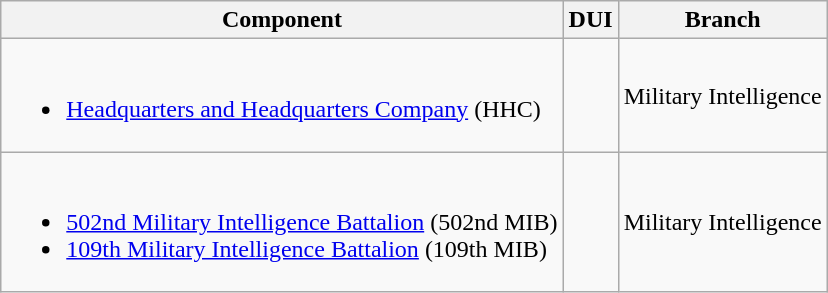<table class="wikitable">
<tr>
<th>Component</th>
<th>DUI</th>
<th>Branch</th>
</tr>
<tr>
<td><br><ul><li><a href='#'>Headquarters and Headquarters Company</a> (HHC)</li></ul></td>
<td></td>
<td>Military Intelligence</td>
</tr>
<tr>
<td><br><ul><li><a href='#'>502nd Military Intelligence Battalion</a> (502nd MIB)</li><li><a href='#'>109th Military Intelligence Battalion</a> (109th MIB)</li></ul></td>
<td><br></td>
<td>Military Intelligence</td>
</tr>
</table>
